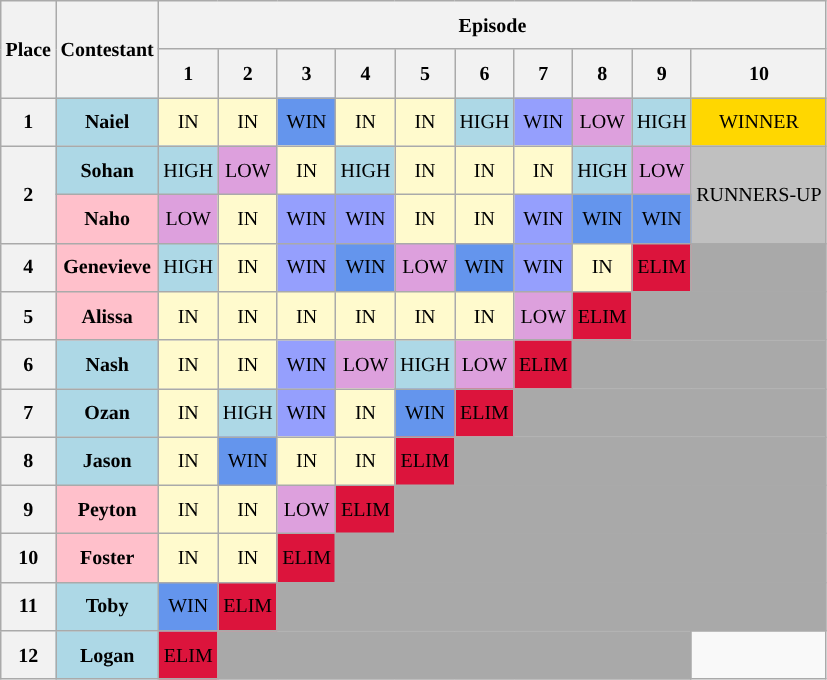<table class="wikitable" style="text-align: center; font-size: 10pt; line-height:26px;">
<tr>
<th rowspan="2">Place</th>
<th rowspan="2">Contestant</th>
<th colspan="10">Episode</th>
</tr>
<tr>
<th colspan="1">1</th>
<th colspan="1">2</th>
<th colspan="1">3</th>
<th colspan="1">4</th>
<th colspan="1">5</th>
<th colspan="1">6</th>
<th colspan="1">7</th>
<th colspan="1">8</th>
<th colspan="1">9</th>
<th colspan="1">10</th>
</tr>
<tr>
<th>1</th>
<th style="background:lightblue">Naiel</th>
<td style="background:lemonchiffon">IN</td>
<td style="background:lemonchiffon">IN</td>
<td style="background:cornflowerblue">WIN</td>
<td style="background:lemonchiffon">IN</td>
<td style="background:lemonchiffon">IN</td>
<td style="background:lightblue">HIGH</td>
<td style="background: #959FFD">WIN</td>
<td style="background:PLUM">LOW</td>
<td style="background:lightblue">HIGH</td>
<td style="background:gold">WINNER</td>
</tr>
<tr>
<th rowspan="2">2</th>
<th style="background:lightblue">Sohan</th>
<td style="background:lightblue">HIGH</td>
<td style="background:plum">LOW</td>
<td style="background:lemonchiffon">IN</td>
<td style="background:lightblue">HIGH</td>
<td style="background:lemonchiffon">IN</td>
<td style="background:lemonchiffon">IN</td>
<td style="background:lemonchiffon">IN</td>
<td style="background:lightblue">HIGH</td>
<td style="background:plum">LOW</td>
<td rowspan="2" style="background:silver">RUNNERS-UP</td>
</tr>
<tr>
<th style="background:pink">Naho</th>
<td style="background:plum">LOW</td>
<td style="background:lemonchiffon">IN</td>
<td style="background: #959FFD">WIN</td>
<td style="background:#959FFD">WIN</td>
<td style="background:lemonchiffon">IN</td>
<td style="background:lemonchiffon">IN</td>
<td style="background: #959FFD">WIN</td>
<td style="background:cornflowerblue">WIN</td>
<td style="background:cornflowerblue">WIN</td>
</tr>
<tr>
<th>4</th>
<th style="background:pink">Genevieve</th>
<td style="background:lightblue">HIGH</td>
<td style="background:lemonchiffon">IN</td>
<td style="background: #959FFD">WIN</td>
<td style="background:cornflowerblue">WIN</td>
<td style= "background:plum">LOW</td>
<td style="background:cornflowerblue">WIN</td>
<td style="background: #959FFD">WIN</td>
<td style="background:lemonchiffon">IN</td>
<td style="background:crimson">ELIM</td>
<td colspan="8" style="background:darkgrey;" colspan="9"></td>
</tr>
<tr>
<th>5</th>
<th style="background:pink">Alissa</th>
<td style="background:lemonchiffon">IN</td>
<td style="background:lemonchiffon">IN</td>
<td style="background:lemonchiffon">IN</td>
<td style="background:lemonchiffon">IN</td>
<td style="background:lemonchiffon">IN</td>
<td style="background:lemonchiffon">IN</td>
<td style="background:plum">LOW</td>
<td style="background:crimson">ELIM</td>
<td colspan="8" style="background:darkgrey;" colspan="9"></td>
</tr>
<tr>
<th>6</th>
<th style="background:lightblue">Nash</th>
<td style="background:lemonchiffon">IN</td>
<td style="background:lemonchiffon">IN</td>
<td style="background: #959FFD">WIN</td>
<td style="background:plum">LOW</td>
<td style="background:lightblue">HIGH</td>
<td style="background:plum">LOW</td>
<td style="background:crimson">ELIM</td>
<td colspan="8" style="background:darkgrey;" colspan="9"></td>
</tr>
<tr>
<th>7</th>
<th style="background:lightblue">Ozan</th>
<td style="background:lemonchiffon">IN</td>
<td style="background:lightblue">HIGH</td>
<td style="background: #959FFD">WIN</td>
<td style="background:lemonchiffon">IN</td>
<td style="background:cornflowerblue">WIN</td>
<td style="background:crimson">ELIM</td>
<td colspan="8" style="background:darkgrey;" colspan="9"></td>
</tr>
<tr>
<th>8</th>
<th style="background:lightblue">Jason</th>
<td style="background:lemonchiffon">IN</td>
<td style="background:cornflowerblue">WIN</td>
<td style="background:lemonchiffon">IN</td>
<td style="background:lemonchiffon">IN</td>
<td style="background:crimson">ELIM</td>
<td colspan="8" style="background:darkgrey;" colspan="9"></td>
</tr>
<tr>
<th>9</th>
<th style="background:pink">Peyton</th>
<td style="background:lemonchiffon">IN</td>
<td style="background:lemonchiffon">IN</td>
<td style="background:plum">LOW</td>
<td style="background:crimson">ELIM</td>
<td colspan="8" style="background:darkgrey;" colspan="9"></td>
</tr>
<tr>
<th>10</th>
<th style="background:pink">Foster</th>
<td style="background:lemonchiffon">IN</td>
<td style="background:lemonchiffon">IN</td>
<td style="background:crimson">ELIM</td>
<td colspan="8" style="background:darkgrey;" colspan="9"></td>
</tr>
<tr>
<th>11</th>
<th style="background:lightblue">Toby</th>
<td style="background:cornflowerblue">WIN</td>
<td style="background:crimson">ELIM</td>
<td colspan="8" style="background:darkgrey;" colspan="9"></td>
</tr>
<tr>
<th>12</th>
<th style="background:lightblue">Logan</th>
<td style="background:crimson">ELIM</td>
<td colspan="8" style="background:darkgrey;" colspan="9"></td>
</tr>
</table>
